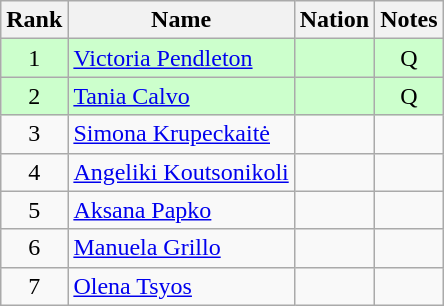<table class="wikitable sortable" style="text-align:center">
<tr>
<th>Rank</th>
<th>Name</th>
<th>Nation</th>
<th>Notes</th>
</tr>
<tr bgcolor=ccffcc>
<td>1</td>
<td align=left><a href='#'>Victoria Pendleton</a></td>
<td align=left></td>
<td>Q</td>
</tr>
<tr bgcolor=ccffcc>
<td>2</td>
<td align=left><a href='#'>Tania Calvo</a></td>
<td align=left></td>
<td>Q</td>
</tr>
<tr>
<td>3</td>
<td align=left><a href='#'>Simona Krupeckaitė</a></td>
<td align=left></td>
<td></td>
</tr>
<tr>
<td>4</td>
<td align=left><a href='#'>Angeliki Koutsonikoli</a></td>
<td align=left></td>
<td></td>
</tr>
<tr>
<td>5</td>
<td align=left><a href='#'>Aksana Papko</a></td>
<td align=left></td>
<td></td>
</tr>
<tr>
<td>6</td>
<td align=left><a href='#'>Manuela Grillo</a></td>
<td align=left></td>
<td></td>
</tr>
<tr>
<td>7</td>
<td align=left><a href='#'>Olena Tsyos</a></td>
<td align=left></td>
<td></td>
</tr>
</table>
